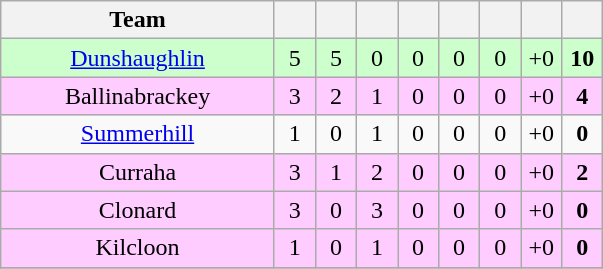<table class="wikitable" style="text-align:center">
<tr>
<th width="175">Team</th>
<th width="20"></th>
<th width="20"></th>
<th width="20"></th>
<th width="20"></th>
<th width="20"></th>
<th width="20"></th>
<th width="20"></th>
<th width="20"></th>
</tr>
<tr style="background:#cfc;">
<td><a href='#'>Dunshaughlin</a></td>
<td>5</td>
<td>5</td>
<td>0</td>
<td>0</td>
<td>0</td>
<td>0</td>
<td>+0</td>
<td><strong>10</strong></td>
</tr>
<tr style="background:#fcf;">
<td>Ballinabrackey</td>
<td>3</td>
<td>2</td>
<td>1</td>
<td>0</td>
<td>0</td>
<td>0</td>
<td>+0</td>
<td><strong>4</strong></td>
</tr>
<tr>
<td><a href='#'>Summerhill</a></td>
<td>1</td>
<td>0</td>
<td>1</td>
<td>0</td>
<td>0</td>
<td>0</td>
<td>+0</td>
<td><strong>0</strong></td>
</tr>
<tr style="background:#fcf;">
<td>Curraha</td>
<td>3</td>
<td>1</td>
<td>2</td>
<td>0</td>
<td>0</td>
<td>0</td>
<td>+0</td>
<td><strong>2</strong></td>
</tr>
<tr style="background:#fcf;">
<td>Clonard</td>
<td>3</td>
<td>0</td>
<td>3</td>
<td>0</td>
<td>0</td>
<td>0</td>
<td>+0</td>
<td><strong>0</strong></td>
</tr>
<tr style="background:#fcf;">
<td>Kilcloon</td>
<td>1</td>
<td>0</td>
<td>1</td>
<td>0</td>
<td>0</td>
<td>0</td>
<td>+0</td>
<td><strong>0</strong></td>
</tr>
<tr>
</tr>
</table>
